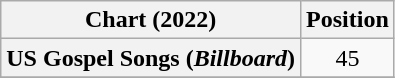<table class="wikitable plainrowheaders" style="text-align:center">
<tr>
<th scope="col">Chart (2022)</th>
<th scope="col">Position</th>
</tr>
<tr>
<th scope="row">US Gospel Songs (<em>Billboard</em>)</th>
<td>45</td>
</tr>
<tr>
</tr>
</table>
